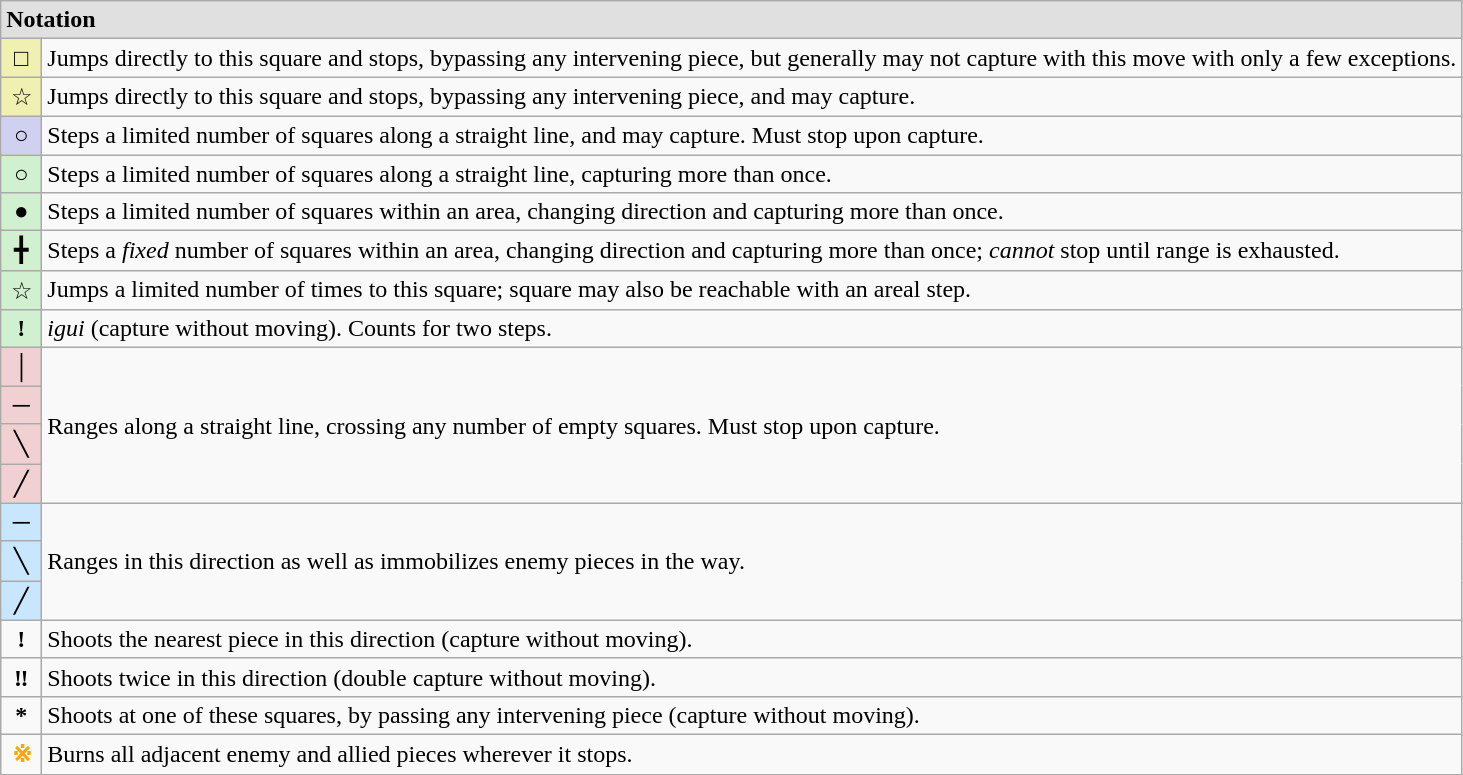<table border="1" class="wikitable">
<tr>
<td colspan="2" bgcolor="#e0e0e0"><strong>Notation</strong></td>
</tr>
<tr>
<td align=center width="20" bgcolor="#f0f0b0">□</td>
<td>Jumps directly to this square and stops, bypassing any intervening piece, but generally may not capture with this move with only a few exceptions.</td>
</tr>
<tr>
<td align=center width="20" bgcolor="#f0f0b0">☆</td>
<td>Jumps directly to this square and stops, bypassing any intervening piece, and may capture.</td>
</tr>
<tr>
<td align=center width="20" bgcolor="#d0d0f0">○</td>
<td>Steps a limited number of squares along a straight line, and may capture. Must stop upon capture.</td>
</tr>
<tr>
<td align=center width="20" bgcolor="#d0f0d0">○</td>
<td>Steps a limited number of squares along a straight line, capturing more than once.</td>
</tr>
<tr>
<td align=center width="20" bgcolor="#d0f0d0">●</td>
<td>Steps a limited number of squares within an area, changing direction and capturing more than once.</td>
</tr>
<tr>
<td align=center width="20" bgcolor="#d0f0d0">╋</td>
<td>Steps a <em>fixed</em> number of squares within an area, changing direction and capturing more than once; <em>cannot</em> stop until range is exhausted.</td>
</tr>
<tr>
<td align=center width="20" bgcolor="#d0f0d0">☆</td>
<td>Jumps a limited number of times to this square; square may also be reachable with an areal step.</td>
</tr>
<tr>
<td align=center width="20" bgcolor="#d0f0d0"><strong>!</strong></td>
<td><em>igui</em> (capture without moving). Counts for two steps.</td>
</tr>
<tr>
<td align=center width="20" bgcolor="#f0d0d0">│</td>
<td rowspan=4>Ranges along a straight line, crossing any number of empty squares. Must stop upon capture.</td>
</tr>
<tr>
<td align=center width="20" bgcolor="#f0d0d0">─</td>
</tr>
<tr>
<td align=center width="20" bgcolor="#f0d0d0">╲</td>
</tr>
<tr>
<td align=center width="20" bgcolor="#f0d0d0">╱</td>
</tr>
<tr>
<td align=center width="20" bgcolor="#c9e6ff">─</td>
<td rowspan=3>Ranges in this direction as well as immobilizes enemy pieces in the way.</td>
</tr>
<tr>
<td align=center width="20" bgcolor="#c9e6ff">╲</td>
</tr>
<tr>
<td align=center width="20" bgcolor="#c9e6ff">╱</td>
</tr>
<tr>
<td align=center width="20"><strong>!</strong></td>
<td>Shoots the nearest piece in this direction (capture without moving).</td>
</tr>
<tr>
<td align=center width="20"><strong>‼</strong></td>
<td>Shoots twice in this direction (double capture without moving).</td>
</tr>
<tr>
<td align=center width="20"><strong>*</strong></td>
<td>Shoots at one of these squares, by passing any intervening piece (capture without moving).</td>
</tr>
<tr>
<td align=center width="20" style="color:orange"><strong>※</strong></td>
<td>Burns all adjacent enemy and allied pieces wherever it stops.</td>
</tr>
</table>
